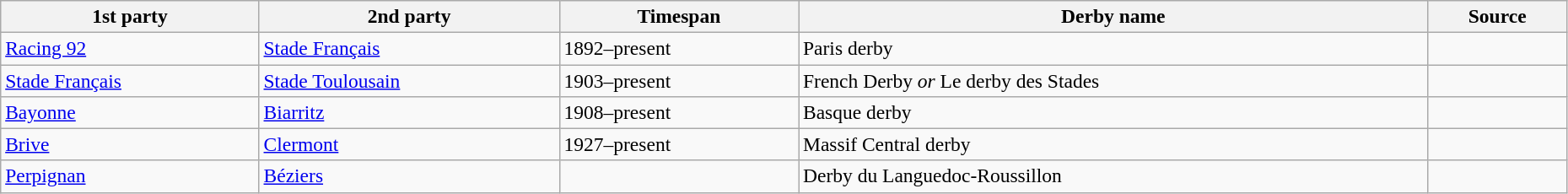<table class="wikitable"  style="font-size:98%; width:98%;">
<tr>
<th>1st party</th>
<th>2nd party</th>
<th>Timespan</th>
<th>Derby name</th>
<th class="unsortable">Source</th>
</tr>
<tr>
<td><a href='#'>Racing 92</a></td>
<td><a href='#'>Stade Français</a></td>
<td>1892–present </td>
<td>Paris derby</td>
<td></td>
</tr>
<tr>
<td><a href='#'>Stade Français</a></td>
<td><a href='#'>Stade Toulousain</a></td>
<td>1903–present </td>
<td>French Derby <em>or</em> Le derby des Stades</td>
<td></td>
</tr>
<tr>
<td><a href='#'>Bayonne</a></td>
<td><a href='#'>Biarritz</a></td>
<td>1908–present </td>
<td>Basque derby</td>
<td></td>
</tr>
<tr>
<td><a href='#'>Brive</a></td>
<td><a href='#'>Clermont</a></td>
<td>1927–present </td>
<td>Massif Central derby</td>
<td></td>
</tr>
<tr>
<td><a href='#'>Perpignan</a></td>
<td><a href='#'>Béziers</a></td>
<td></td>
<td>Derby du Languedoc-Roussillon</td>
<td></td>
</tr>
</table>
